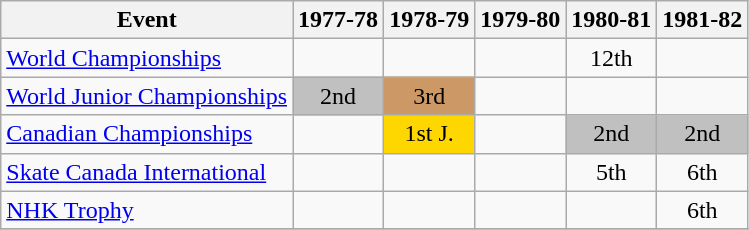<table class="wikitable">
<tr>
<th>Event</th>
<th>1977-78</th>
<th>1978-79</th>
<th>1979-80</th>
<th>1980-81</th>
<th>1981-82</th>
</tr>
<tr>
<td><a href='#'>World Championships</a></td>
<td></td>
<td></td>
<td></td>
<td align="center">12th</td>
<td></td>
</tr>
<tr>
<td><a href='#'>World Junior Championships</a></td>
<td align="center" bgcolor="silver">2nd</td>
<td align="center" bgcolor="#cc9966">3rd</td>
<td></td>
<td></td>
<td></td>
</tr>
<tr>
<td><a href='#'>Canadian Championships</a></td>
<td></td>
<td align="center" bgcolor="gold">1st J.</td>
<td></td>
<td align="center" bgcolor="silver">2nd</td>
<td align="center" bgcolor="silver">2nd</td>
</tr>
<tr>
<td><a href='#'>Skate Canada International</a></td>
<td></td>
<td></td>
<td></td>
<td align="center">5th</td>
<td align="center">6th</td>
</tr>
<tr>
<td><a href='#'>NHK Trophy</a></td>
<td></td>
<td></td>
<td></td>
<td></td>
<td align="center">6th</td>
</tr>
<tr>
</tr>
</table>
